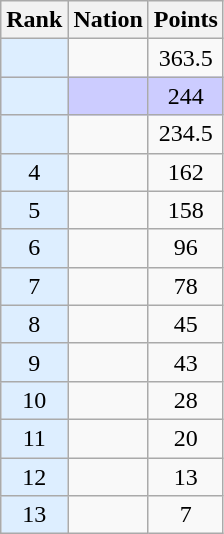<table class="wikitable sortable" style="text-align:center">
<tr>
<th>Rank</th>
<th>Nation</th>
<th>Points</th>
</tr>
<tr>
<td bgcolor = DDEEFF></td>
<td align=left></td>
<td>363.5</td>
</tr>
<tr style="background-color:#ccccff">
<td bgcolor = DDEEFF></td>
<td align=left></td>
<td>244</td>
</tr>
<tr>
<td bgcolor = DDEEFF></td>
<td align=left></td>
<td>234.5</td>
</tr>
<tr>
<td bgcolor = DDEEFF>4</td>
<td align=left></td>
<td>162</td>
</tr>
<tr>
<td bgcolor = DDEEFF>5</td>
<td align=left></td>
<td>158</td>
</tr>
<tr>
<td bgcolor = DDEEFF>6</td>
<td align=left></td>
<td>96</td>
</tr>
<tr>
<td bgcolor = DDEEFF>7</td>
<td align=left></td>
<td>78</td>
</tr>
<tr>
<td bgcolor = DDEEFF>8</td>
<td align=left></td>
<td>45</td>
</tr>
<tr>
<td bgcolor = DDEEFF>9</td>
<td align=left></td>
<td>43</td>
</tr>
<tr>
<td bgcolor = DDEEFF>10</td>
<td align=left></td>
<td>28</td>
</tr>
<tr>
<td bgcolor = DDEEFF>11</td>
<td align=left></td>
<td>20</td>
</tr>
<tr>
<td bgcolor = DDEEFF>12</td>
<td align=left></td>
<td>13</td>
</tr>
<tr>
<td bgcolor = DDEEFF>13</td>
<td align=left></td>
<td>7</td>
</tr>
</table>
